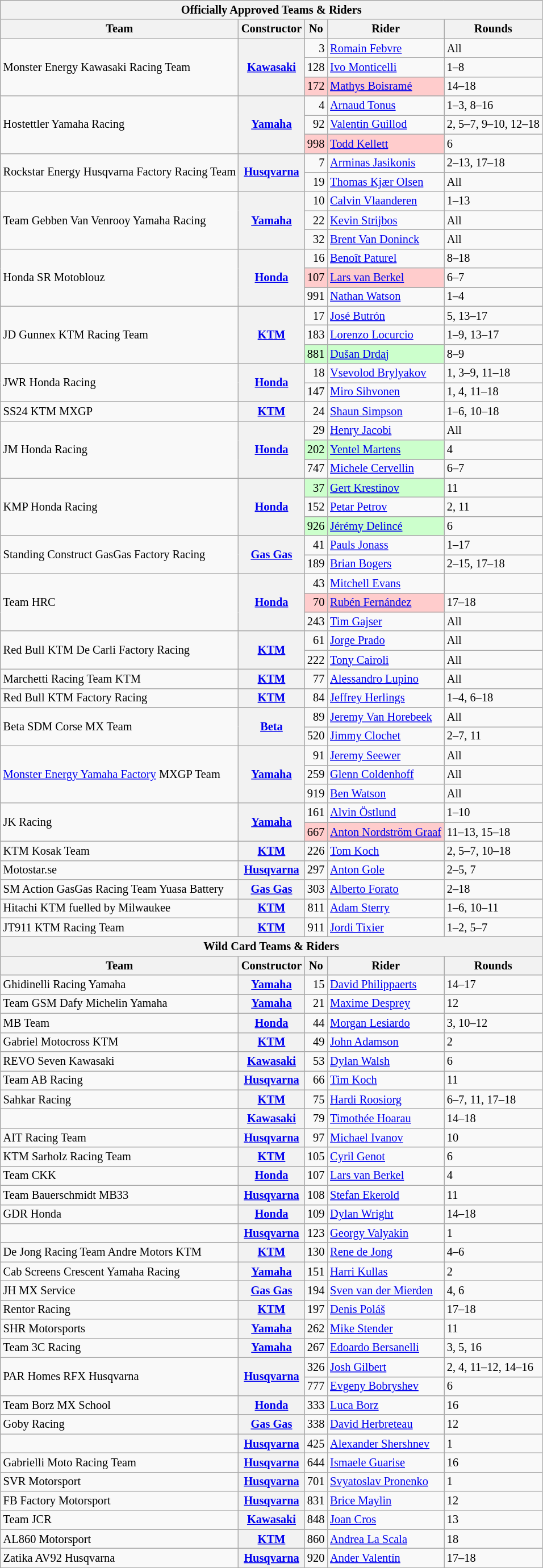<table class="wikitable" style="font-size: 85%;">
<tr>
<th colspan=5><strong>Officially Approved Teams & Riders</strong></th>
</tr>
<tr>
<th>Team</th>
<th>Constructor</th>
<th>No</th>
<th>Rider</th>
<th>Rounds</th>
</tr>
<tr>
<td rowspan=3>Monster Energy Kawasaki Racing Team</td>
<th rowspan=3><a href='#'>Kawasaki</a></th>
<td align="right">3</td>
<td> <a href='#'>Romain Febvre</a></td>
<td>All</td>
</tr>
<tr>
<td align="right">128</td>
<td> <a href='#'>Ivo Monticelli</a></td>
<td>1–8</td>
</tr>
<tr>
<td style="background:#ffcccc;" align="right">172</td>
<td style="background:#ffcccc;"> <a href='#'>Mathys Boisramé</a></td>
<td>14–18</td>
</tr>
<tr>
<td rowspan=3>Hostettler Yamaha Racing</td>
<th rowspan=3><a href='#'>Yamaha</a></th>
<td align="right">4</td>
<td> <a href='#'>Arnaud Tonus</a></td>
<td>1–3, 8–16</td>
</tr>
<tr>
<td align="right">92</td>
<td> <a href='#'>Valentin Guillod</a></td>
<td>2, 5–7, 9–10, 12–18</td>
</tr>
<tr>
<td style="background:#ffcccc;" align="right">998</td>
<td style="background:#ffcccc;"> <a href='#'>Todd Kellett</a></td>
<td>6</td>
</tr>
<tr>
<td rowspan=2>Rockstar Energy Husqvarna Factory Racing Team</td>
<th rowspan=2><a href='#'>Husqvarna</a></th>
<td align="right">7</td>
<td> <a href='#'>Arminas Jasikonis</a></td>
<td>2–13, 17–18</td>
</tr>
<tr>
<td align="right">19</td>
<td> <a href='#'>Thomas Kjær Olsen</a></td>
<td>All</td>
</tr>
<tr>
<td rowspan=3>Team Gebben Van Venrooy Yamaha Racing</td>
<th rowspan=3><a href='#'>Yamaha</a></th>
<td align="right">10</td>
<td> <a href='#'>Calvin Vlaanderen</a></td>
<td>1–13</td>
</tr>
<tr>
<td align="right">22</td>
<td> <a href='#'>Kevin Strijbos</a></td>
<td>All</td>
</tr>
<tr>
<td align="right">32</td>
<td> <a href='#'>Brent Van Doninck</a></td>
<td>All</td>
</tr>
<tr>
<td rowspan=3>Honda SR Motoblouz</td>
<th rowspan=3><a href='#'>Honda</a></th>
<td align="right">16</td>
<td> <a href='#'>Benoît Paturel</a></td>
<td>8–18</td>
</tr>
<tr>
<td style="background:#ffcccc;" align="right">107</td>
<td style="background:#ffcccc;"> <a href='#'>Lars van Berkel</a></td>
<td>6–7</td>
</tr>
<tr>
<td align="right">991</td>
<td> <a href='#'>Nathan Watson</a></td>
<td>1–4</td>
</tr>
<tr>
<td rowspan=3>JD Gunnex KTM Racing Team</td>
<th rowspan=3><a href='#'>KTM</a></th>
<td align="right">17</td>
<td> <a href='#'>José Butrón</a></td>
<td>5, 13–17</td>
</tr>
<tr>
<td align="right">183</td>
<td> <a href='#'>Lorenzo Locurcio</a></td>
<td>1–9, 13–17</td>
</tr>
<tr>
<td style="background:#ccffcc;" align="right">881</td>
<td style="background:#ccffcc;"> <a href='#'>Dušan Drdaj</a></td>
<td>8–9</td>
</tr>
<tr>
<td rowspan=2>JWR Honda Racing</td>
<th rowspan=2><a href='#'>Honda</a></th>
<td align="right">18</td>
<td> <a href='#'>Vsevolod Brylyakov</a></td>
<td>1, 3–9, 11–18</td>
</tr>
<tr>
<td align="right">147</td>
<td> <a href='#'>Miro Sihvonen</a></td>
<td>1, 4, 11–18</td>
</tr>
<tr>
<td>SS24 KTM MXGP</td>
<th><a href='#'>KTM</a></th>
<td align="right">24</td>
<td> <a href='#'>Shaun Simpson</a></td>
<td>1–6, 10–18</td>
</tr>
<tr>
<td rowspan=3>JM Honda Racing</td>
<th rowspan=3><a href='#'>Honda</a></th>
<td align="right">29</td>
<td> <a href='#'>Henry Jacobi</a></td>
<td>All</td>
</tr>
<tr>
<td style="background:#ccffcc;" align="right">202</td>
<td style="background:#ccffcc;"> <a href='#'>Yentel Martens</a></td>
<td>4</td>
</tr>
<tr>
<td align="right">747</td>
<td> <a href='#'>Michele Cervellin</a></td>
<td>6–7</td>
</tr>
<tr>
<td rowspan=3>KMP Honda Racing</td>
<th rowspan=3><a href='#'>Honda</a></th>
<td style="background:#ccffcc;" align="right">37</td>
<td style="background:#ccffcc;"> <a href='#'>Gert Krestinov</a></td>
<td>11</td>
</tr>
<tr>
<td align="right">152</td>
<td> <a href='#'>Petar Petrov</a></td>
<td>2, 11</td>
</tr>
<tr>
<td style="background:#ccffcc;" align="right">926</td>
<td style="background:#ccffcc;"> <a href='#'>Jérémy Delincé</a></td>
<td>6</td>
</tr>
<tr>
<td rowspan=2>Standing Construct GasGas Factory Racing</td>
<th rowspan=2><a href='#'>Gas Gas</a></th>
<td align="right">41</td>
<td> <a href='#'>Pauls Jonass</a></td>
<td>1–17</td>
</tr>
<tr>
<td align="right">189</td>
<td> <a href='#'>Brian Bogers</a></td>
<td>2–15, 17–18</td>
</tr>
<tr>
<td rowspan=3>Team HRC</td>
<th rowspan=3><a href='#'>Honda</a></th>
<td align="right">43</td>
<td> <a href='#'>Mitchell Evans</a></td>
<td></td>
</tr>
<tr>
<td style="background:#ffcccc;" align="right">70</td>
<td style="background:#ffcccc;"> <a href='#'>Rubén Fernández</a></td>
<td>17–18</td>
</tr>
<tr>
<td align="right">243</td>
<td> <a href='#'>Tim Gajser</a></td>
<td>All</td>
</tr>
<tr>
<td rowspan=2>Red Bull KTM De Carli Factory Racing</td>
<th rowspan=2><a href='#'>KTM</a></th>
<td align="right">61</td>
<td> <a href='#'>Jorge Prado</a></td>
<td>All</td>
</tr>
<tr>
<td align="right">222</td>
<td> <a href='#'>Tony Cairoli</a></td>
<td>All</td>
</tr>
<tr>
<td>Marchetti Racing Team KTM</td>
<th><a href='#'>KTM</a></th>
<td align="right">77</td>
<td> <a href='#'>Alessandro Lupino</a></td>
<td>All</td>
</tr>
<tr>
<td>Red Bull KTM Factory Racing</td>
<th><a href='#'>KTM</a></th>
<td align="right">84</td>
<td> <a href='#'>Jeffrey Herlings</a></td>
<td>1–4, 6–18</td>
</tr>
<tr>
<td rowspan=2>Beta SDM Corse MX Team</td>
<th rowspan=2><a href='#'>Beta</a></th>
<td align="right">89</td>
<td> <a href='#'>Jeremy Van Horebeek</a></td>
<td>All</td>
</tr>
<tr>
<td align="right">520</td>
<td> <a href='#'>Jimmy Clochet</a></td>
<td>2–7, 11</td>
</tr>
<tr>
<td rowspan=3><a href='#'>Monster Energy Yamaha Factory</a> MXGP Team</td>
<th rowspan=3><a href='#'>Yamaha</a></th>
<td align="right">91</td>
<td> <a href='#'>Jeremy Seewer</a></td>
<td>All</td>
</tr>
<tr>
<td align="right">259</td>
<td> <a href='#'>Glenn Coldenhoff</a></td>
<td>All</td>
</tr>
<tr>
<td align="right">919</td>
<td> <a href='#'>Ben Watson</a></td>
<td>All</td>
</tr>
<tr>
<td rowspan=2>JK Racing</td>
<th rowspan=2><a href='#'>Yamaha</a></th>
<td align="right">161</td>
<td> <a href='#'>Alvin Östlund</a></td>
<td>1–10</td>
</tr>
<tr>
<td style="background:#ffcccc;" align="right">667</td>
<td style="background:#ffcccc;"> <a href='#'>Anton Nordström Graaf</a></td>
<td>11–13, 15–18</td>
</tr>
<tr>
<td>KTM Kosak Team</td>
<th><a href='#'>KTM</a></th>
<td align="right">226</td>
<td> <a href='#'>Tom Koch</a></td>
<td>2, 5–7, 10–18</td>
</tr>
<tr>
<td>Motostar.se</td>
<th><a href='#'>Husqvarna</a></th>
<td align="right">297</td>
<td> <a href='#'>Anton Gole</a></td>
<td>2–5, 7</td>
</tr>
<tr>
<td>SM Action GasGas Racing Team Yuasa Battery</td>
<th><a href='#'>Gas Gas</a></th>
<td align="right">303</td>
<td> <a href='#'>Alberto Forato</a></td>
<td>2–18</td>
</tr>
<tr>
<td>Hitachi KTM fuelled by Milwaukee</td>
<th><a href='#'>KTM</a></th>
<td align="right">811</td>
<td> <a href='#'>Adam Sterry</a></td>
<td>1–6, 10–11</td>
</tr>
<tr>
<td>JT911 KTM Racing Team</td>
<th><a href='#'>KTM</a></th>
<td align="right">911</td>
<td> <a href='#'>Jordi Tixier</a></td>
<td>1–2, 5–7</td>
</tr>
<tr>
<th colspan=5><strong>Wild Card Teams & Riders</strong></th>
</tr>
<tr>
<th>Team</th>
<th>Constructor</th>
<th>No</th>
<th>Rider</th>
<th>Rounds</th>
</tr>
<tr>
<td>Ghidinelli Racing Yamaha</td>
<th><a href='#'>Yamaha</a></th>
<td align="right">15</td>
<td> <a href='#'>David Philippaerts</a></td>
<td>14–17</td>
</tr>
<tr>
<td>Team GSM Dafy Michelin Yamaha</td>
<th><a href='#'>Yamaha</a></th>
<td align="right">21</td>
<td> <a href='#'>Maxime Desprey</a></td>
<td>12</td>
</tr>
<tr>
<td>MB Team</td>
<th><a href='#'>Honda</a></th>
<td align="right">44</td>
<td> <a href='#'>Morgan Lesiardo</a></td>
<td>3, 10–12</td>
</tr>
<tr>
<td>Gabriel Motocross KTM</td>
<th><a href='#'>KTM</a></th>
<td align="right">49</td>
<td> <a href='#'>John Adamson</a></td>
<td>2</td>
</tr>
<tr>
<td>REVO Seven Kawasaki</td>
<th><a href='#'>Kawasaki</a></th>
<td align="right">53</td>
<td> <a href='#'>Dylan Walsh</a></td>
<td>6</td>
</tr>
<tr>
<td>Team AB Racing</td>
<th><a href='#'>Husqvarna</a></th>
<td align="right">66</td>
<td> <a href='#'>Tim Koch</a></td>
<td>11</td>
</tr>
<tr>
<td>Sahkar Racing</td>
<th><a href='#'>KTM</a></th>
<td align="right">75</td>
<td> <a href='#'>Hardi Roosiorg</a></td>
<td>6–7, 11, 17–18</td>
</tr>
<tr>
<td></td>
<th><a href='#'>Kawasaki</a></th>
<td align="right">79</td>
<td> <a href='#'>Timothée Hoarau</a></td>
<td>14–18</td>
</tr>
<tr>
<td>AIT Racing Team</td>
<th><a href='#'>Husqvarna</a></th>
<td align="right">97</td>
<td> <a href='#'>Michael Ivanov</a></td>
<td>10</td>
</tr>
<tr>
<td>KTM Sarholz Racing Team</td>
<th><a href='#'>KTM</a></th>
<td align="right">105</td>
<td> <a href='#'>Cyril Genot</a></td>
<td>6</td>
</tr>
<tr>
<td>Team CKK</td>
<th><a href='#'>Honda</a></th>
<td align="right">107</td>
<td> <a href='#'>Lars van Berkel</a></td>
<td>4</td>
</tr>
<tr>
<td>Team Bauerschmidt MB33</td>
<th><a href='#'>Husqvarna</a></th>
<td align="right">108</td>
<td> <a href='#'>Stefan Ekerold</a></td>
<td>11</td>
</tr>
<tr>
<td>GDR Honda</td>
<th><a href='#'>Honda</a></th>
<td align="right">109</td>
<td> <a href='#'>Dylan Wright</a></td>
<td>14–18</td>
</tr>
<tr>
<td></td>
<th><a href='#'>Husqvarna</a></th>
<td align="right">123</td>
<td> <a href='#'>Georgy Valyakin</a></td>
<td>1</td>
</tr>
<tr>
<td>De Jong Racing Team Andre Motors KTM</td>
<th><a href='#'>KTM</a></th>
<td align="right">130</td>
<td> <a href='#'>Rene de Jong</a></td>
<td>4–6</td>
</tr>
<tr>
<td>Cab Screens Crescent Yamaha Racing</td>
<th><a href='#'>Yamaha</a></th>
<td align="right">151</td>
<td> <a href='#'>Harri Kullas</a></td>
<td>2</td>
</tr>
<tr>
<td>JH MX Service</td>
<th><a href='#'>Gas Gas</a></th>
<td align="right">194</td>
<td> <a href='#'>Sven van der Mierden</a></td>
<td>4, 6</td>
</tr>
<tr>
<td>Rentor Racing</td>
<th><a href='#'>KTM</a></th>
<td align="right">197</td>
<td> <a href='#'>Denis Poláš</a></td>
<td>17–18</td>
</tr>
<tr>
<td>SHR Motorsports</td>
<th><a href='#'>Yamaha</a></th>
<td align="right">262</td>
<td> <a href='#'>Mike Stender</a></td>
<td>11</td>
</tr>
<tr>
<td>Team 3C Racing</td>
<th><a href='#'>Yamaha</a></th>
<td align="right">267</td>
<td> <a href='#'>Edoardo Bersanelli</a></td>
<td>3, 5, 16</td>
</tr>
<tr>
<td rowspan=2>PAR Homes RFX Husqvarna</td>
<th rowspan=2><a href='#'>Husqvarna</a></th>
<td align="right">326</td>
<td> <a href='#'>Josh Gilbert</a></td>
<td>2, 4, 11–12, 14–16</td>
</tr>
<tr>
<td align="right">777</td>
<td> <a href='#'>Evgeny Bobryshev</a></td>
<td>6</td>
</tr>
<tr>
<td>Team Borz MX School</td>
<th><a href='#'>Honda</a></th>
<td align="right">333</td>
<td> <a href='#'>Luca Borz</a></td>
<td>16</td>
</tr>
<tr>
<td>Goby Racing</td>
<th><a href='#'>Gas Gas</a></th>
<td align="right">338</td>
<td> <a href='#'>David Herbreteau</a></td>
<td>12</td>
</tr>
<tr>
<td></td>
<th><a href='#'>Husqvarna</a></th>
<td align="right">425</td>
<td> <a href='#'>Alexander Shershnev</a></td>
<td>1</td>
</tr>
<tr>
<td>Gabrielli Moto Racing Team</td>
<th><a href='#'>Husqvarna</a></th>
<td align="right">644</td>
<td> <a href='#'>Ismaele Guarise</a></td>
<td>16</td>
</tr>
<tr>
<td>SVR Motorsport</td>
<th><a href='#'>Husqvarna</a></th>
<td align="right">701</td>
<td> <a href='#'>Svyatoslav Pronenko</a></td>
<td>1</td>
</tr>
<tr>
<td>FB Factory Motorsport</td>
<th><a href='#'>Husqvarna</a></th>
<td align="right">831</td>
<td> <a href='#'>Brice Maylin</a></td>
<td>12</td>
</tr>
<tr>
<td>Team JCR</td>
<th><a href='#'>Kawasaki</a></th>
<td align="right">848</td>
<td> <a href='#'>Joan Cros</a></td>
<td>13</td>
</tr>
<tr>
<td>AL860 Motorsport</td>
<th><a href='#'>KTM</a></th>
<td align="right">860</td>
<td> <a href='#'>Andrea La Scala</a></td>
<td>18</td>
</tr>
<tr>
<td>Zatika AV92 Husqvarna</td>
<th><a href='#'>Husqvarna</a></th>
<td align="right">920</td>
<td> <a href='#'>Ander Valentín</a></td>
<td>17–18</td>
</tr>
</table>
